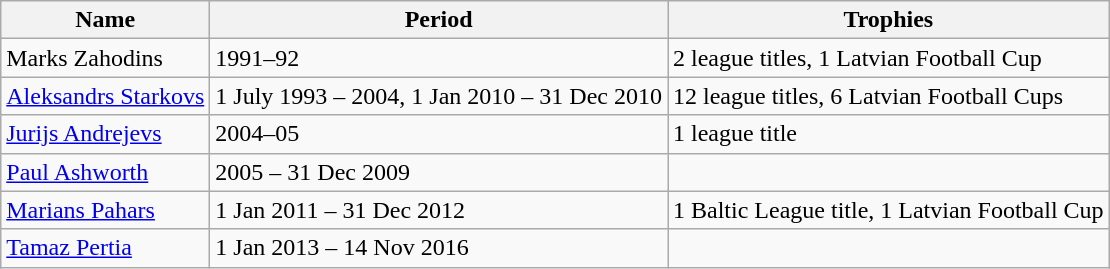<table class="wikitable">
<tr>
<th>Name</th>
<th>Period</th>
<th>Trophies</th>
</tr>
<tr>
<td> Marks Zahodins</td>
<td>1991–92</td>
<td>2 league titles, 1 Latvian Football Cup</td>
</tr>
<tr>
<td> <a href='#'>Aleksandrs Starkovs</a></td>
<td>1 July 1993 – 2004, 1 Jan 2010 – 31 Dec 2010</td>
<td>12 league titles, 6 Latvian Football Cups</td>
</tr>
<tr>
<td> <a href='#'>Jurijs Andrejevs</a></td>
<td>2004–05</td>
<td>1 league title</td>
</tr>
<tr>
<td> <a href='#'>Paul Ashworth</a></td>
<td>2005 – 31 Dec 2009</td>
<td></td>
</tr>
<tr>
<td> <a href='#'>Marians Pahars</a></td>
<td>1 Jan 2011 – 31 Dec 2012</td>
<td>1 Baltic League title, 1 Latvian Football Cup</td>
</tr>
<tr>
<td> <a href='#'>Tamaz Pertia</a></td>
<td>1 Jan 2013 – 14 Nov 2016</td>
<td></td>
</tr>
</table>
